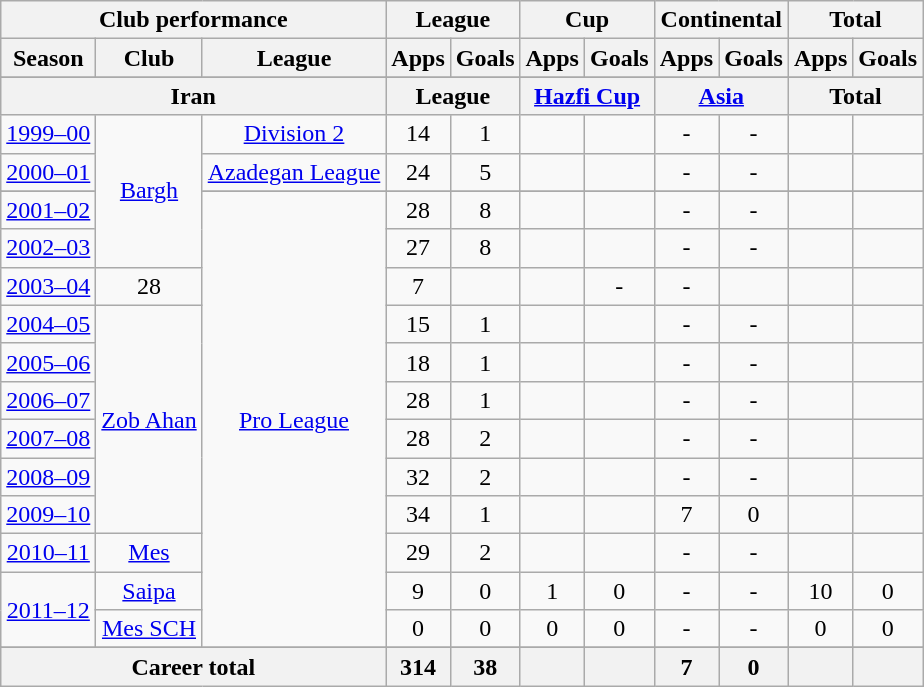<table class="wikitable" style="text-align:center">
<tr>
<th colspan=3>Club performance</th>
<th colspan=2>League</th>
<th colspan=2>Cup</th>
<th colspan=2>Continental</th>
<th colspan=2>Total</th>
</tr>
<tr>
<th>Season</th>
<th>Club</th>
<th>League</th>
<th>Apps</th>
<th>Goals</th>
<th>Apps</th>
<th>Goals</th>
<th>Apps</th>
<th>Goals</th>
<th>Apps</th>
<th>Goals</th>
</tr>
<tr>
</tr>
<tr>
<th colspan=3>Iran</th>
<th colspan=2>League</th>
<th colspan=2><a href='#'>Hazfi Cup</a></th>
<th colspan=2><a href='#'>Asia</a></th>
<th colspan=2>Total</th>
</tr>
<tr>
<td><a href='#'>1999–00</a></td>
<td rowspan="5"><a href='#'>Bargh</a></td>
<td><a href='#'>Division 2</a></td>
<td>14</td>
<td>1</td>
<td></td>
<td></td>
<td>-</td>
<td>-</td>
<td></td>
<td></td>
</tr>
<tr>
<td><a href='#'>2000–01</a></td>
<td><a href='#'>Azadegan League</a></td>
<td>24</td>
<td>5</td>
<td></td>
<td></td>
<td>-</td>
<td>-</td>
<td></td>
<td></td>
</tr>
<tr>
</tr>
<tr>
<td><a href='#'>2001–02</a></td>
<td rowspan="12"><a href='#'>Pro League</a></td>
<td>28</td>
<td>8</td>
<td></td>
<td></td>
<td>-</td>
<td>-</td>
<td></td>
<td></td>
</tr>
<tr>
<td><a href='#'>2002–03</a></td>
<td>27</td>
<td>8</td>
<td></td>
<td></td>
<td>-</td>
<td>-</td>
<td></td>
<td></td>
</tr>
<tr>
<td><a href='#'>2003–04</a></td>
<td>28</td>
<td>7</td>
<td></td>
<td></td>
<td>-</td>
<td>-</td>
<td></td>
<td></td>
</tr>
<tr>
<td><a href='#'>2004–05</a></td>
<td rowspan="6"><a href='#'>Zob Ahan</a></td>
<td>15</td>
<td>1</td>
<td></td>
<td></td>
<td>-</td>
<td>-</td>
<td></td>
<td></td>
</tr>
<tr>
<td><a href='#'>2005–06</a></td>
<td>18</td>
<td>1</td>
<td></td>
<td></td>
<td>-</td>
<td>-</td>
<td></td>
<td></td>
</tr>
<tr>
<td><a href='#'>2006–07</a></td>
<td>28</td>
<td>1</td>
<td></td>
<td></td>
<td>-</td>
<td>-</td>
<td></td>
<td></td>
</tr>
<tr>
<td><a href='#'>2007–08</a></td>
<td>28</td>
<td>2</td>
<td></td>
<td></td>
<td>-</td>
<td>-</td>
<td></td>
<td></td>
</tr>
<tr>
<td><a href='#'>2008–09</a></td>
<td>32</td>
<td>2</td>
<td></td>
<td></td>
<td>-</td>
<td>-</td>
<td></td>
<td></td>
</tr>
<tr>
<td><a href='#'>2009–10</a></td>
<td>34</td>
<td>1</td>
<td></td>
<td></td>
<td>7</td>
<td>0</td>
<td></td>
<td></td>
</tr>
<tr>
<td><a href='#'>2010–11</a></td>
<td><a href='#'>Mes</a></td>
<td>29</td>
<td>2</td>
<td></td>
<td></td>
<td>-</td>
<td>-</td>
<td></td>
<td></td>
</tr>
<tr>
<td rowspan="2"><a href='#'>2011–12</a></td>
<td rowspan="1"><a href='#'>Saipa</a></td>
<td>9</td>
<td>0</td>
<td>1</td>
<td>0</td>
<td>-</td>
<td>-</td>
<td>10</td>
<td>0</td>
</tr>
<tr>
<td><a href='#'>Mes SCH</a></td>
<td>0</td>
<td>0</td>
<td>0</td>
<td>0</td>
<td>-</td>
<td>-</td>
<td>0</td>
<td>0</td>
</tr>
<tr>
</tr>
<tr>
<th colspan=3>Career total</th>
<th>314</th>
<th>38</th>
<th></th>
<th></th>
<th>7</th>
<th>0</th>
<th></th>
<th></th>
</tr>
</table>
